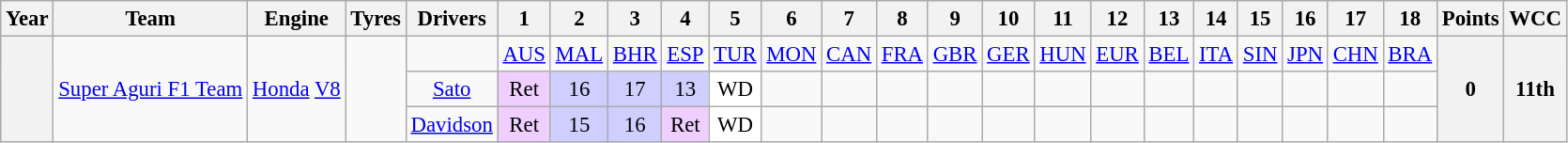<table class="wikitable" style="text-align:center; font-size:95%">
<tr>
<th>Year</th>
<th>Team</th>
<th>Engine</th>
<th>Tyres</th>
<th>Drivers</th>
<th>1</th>
<th>2</th>
<th>3</th>
<th>4</th>
<th>5</th>
<th>6</th>
<th>7</th>
<th>8</th>
<th>9</th>
<th>10</th>
<th>11</th>
<th>12</th>
<th>13</th>
<th>14</th>
<th>15</th>
<th>16</th>
<th>17</th>
<th>18</th>
<th>Points</th>
<th>WCC</th>
</tr>
<tr>
<th rowspan="3"></th>
<td rowspan="3"><a href='#'>Super Aguri F1 Team</a></td>
<td rowspan="3"><a href='#'>Honda</a> <a href='#'>V8</a></td>
<td rowspan="3"></td>
<td></td>
<td><a href='#'>AUS</a></td>
<td><a href='#'>MAL</a></td>
<td><a href='#'>BHR</a></td>
<td><a href='#'>ESP</a></td>
<td><a href='#'>TUR</a></td>
<td><a href='#'>MON</a></td>
<td><a href='#'>CAN</a></td>
<td><a href='#'>FRA</a></td>
<td><a href='#'>GBR</a></td>
<td><a href='#'>GER</a></td>
<td><a href='#'>HUN</a></td>
<td><a href='#'>EUR</a></td>
<td><a href='#'>BEL</a></td>
<td><a href='#'>ITA</a></td>
<td><a href='#'>SIN</a></td>
<td><a href='#'>JPN</a></td>
<td><a href='#'>CHN</a></td>
<td><a href='#'>BRA</a></td>
<th rowspan="3">0</th>
<th rowspan="3">11th</th>
</tr>
<tr>
<td><a href='#'>Sato</a></td>
<td style="background:#EFCFFF;">Ret</td>
<td style="background:#CFCFFF;">16</td>
<td style="background:#CFCFFF;">17</td>
<td style="background:#CFCFFF;">13</td>
<td style="background:#FFFFFF;">WD</td>
<td></td>
<td></td>
<td></td>
<td></td>
<td></td>
<td></td>
<td></td>
<td></td>
<td></td>
<td></td>
<td></td>
<td></td>
<td></td>
</tr>
<tr>
<td><a href='#'>Davidson</a></td>
<td style="background:#EFCFFF;">Ret</td>
<td style="background:#CFCFFF;">15</td>
<td style="background:#CFCFFF;">16</td>
<td style="background:#EFCFFF;">Ret</td>
<td style="background:#FFFFFF;">WD</td>
<td></td>
<td></td>
<td></td>
<td></td>
<td></td>
<td></td>
<td></td>
<td></td>
<td></td>
<td></td>
<td></td>
<td></td>
<td></td>
</tr>
</table>
